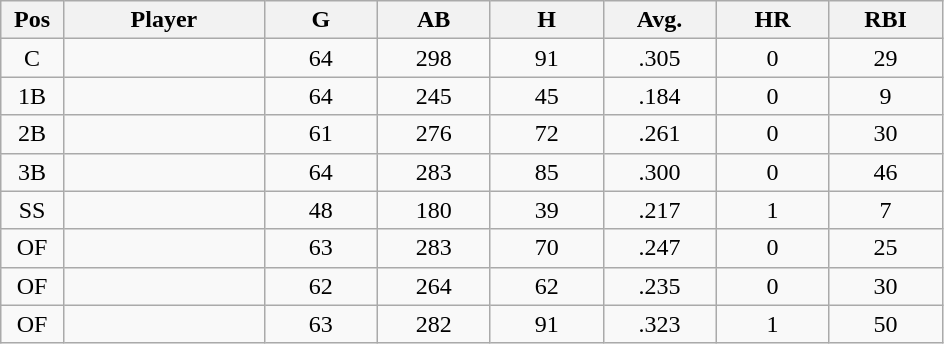<table class="wikitable sortable">
<tr>
<th bgcolor="#DDDDFF" width="5%">Pos</th>
<th bgcolor="#DDDDFF" width="16%">Player</th>
<th bgcolor="#DDDDFF" width="9%">G</th>
<th bgcolor="#DDDDFF" width="9%">AB</th>
<th bgcolor="#DDDDFF" width="9%">H</th>
<th bgcolor="#DDDDFF" width="9%">Avg.</th>
<th bgcolor="#DDDDFF" width="9%">HR</th>
<th bgcolor="#DDDDFF" width="9%">RBI</th>
</tr>
<tr align="center">
<td>C</td>
<td></td>
<td>64</td>
<td>298</td>
<td>91</td>
<td>.305</td>
<td>0</td>
<td>29</td>
</tr>
<tr align="center">
<td>1B</td>
<td></td>
<td>64</td>
<td>245</td>
<td>45</td>
<td>.184</td>
<td>0</td>
<td>9</td>
</tr>
<tr align="center">
<td>2B</td>
<td></td>
<td>61</td>
<td>276</td>
<td>72</td>
<td>.261</td>
<td>0</td>
<td>30</td>
</tr>
<tr align="center">
<td>3B</td>
<td></td>
<td>64</td>
<td>283</td>
<td>85</td>
<td>.300</td>
<td>0</td>
<td>46</td>
</tr>
<tr align="center">
<td>SS</td>
<td></td>
<td>48</td>
<td>180</td>
<td>39</td>
<td>.217</td>
<td>1</td>
<td>7</td>
</tr>
<tr align="center">
<td>OF</td>
<td></td>
<td>63</td>
<td>283</td>
<td>70</td>
<td>.247</td>
<td>0</td>
<td>25</td>
</tr>
<tr align="center">
<td>OF</td>
<td></td>
<td>62</td>
<td>264</td>
<td>62</td>
<td>.235</td>
<td>0</td>
<td>30</td>
</tr>
<tr align="center">
<td>OF</td>
<td></td>
<td>63</td>
<td>282</td>
<td>91</td>
<td>.323</td>
<td>1</td>
<td>50</td>
</tr>
</table>
